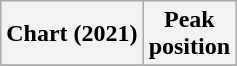<table class="wikitable plainrowheaders" style="text-align:center">
<tr>
<th scope="col">Chart (2021)</th>
<th scope="col">Peak<br>position</th>
</tr>
<tr>
</tr>
</table>
